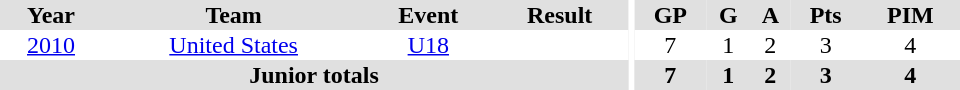<table border="0" cellpadding="1" cellspacing="0" ID="Table3" style="text-align:center; width:40em">
<tr ALIGN="center" bgcolor="#e0e0e0">
<th>Year</th>
<th>Team</th>
<th>Event</th>
<th>Result</th>
<th rowspan="99" bgcolor="#ffffff"></th>
<th>GP</th>
<th>G</th>
<th>A</th>
<th>Pts</th>
<th>PIM</th>
</tr>
<tr>
<td><a href='#'>2010</a></td>
<td><a href='#'>United States</a></td>
<td><a href='#'>U18</a></td>
<td></td>
<td>7</td>
<td>1</td>
<td>2</td>
<td>3</td>
<td>4</td>
</tr>
<tr bgcolor="#e0e0e0">
<th colspan="4">Junior totals</th>
<th>7</th>
<th>1</th>
<th>2</th>
<th>3</th>
<th>4</th>
</tr>
</table>
